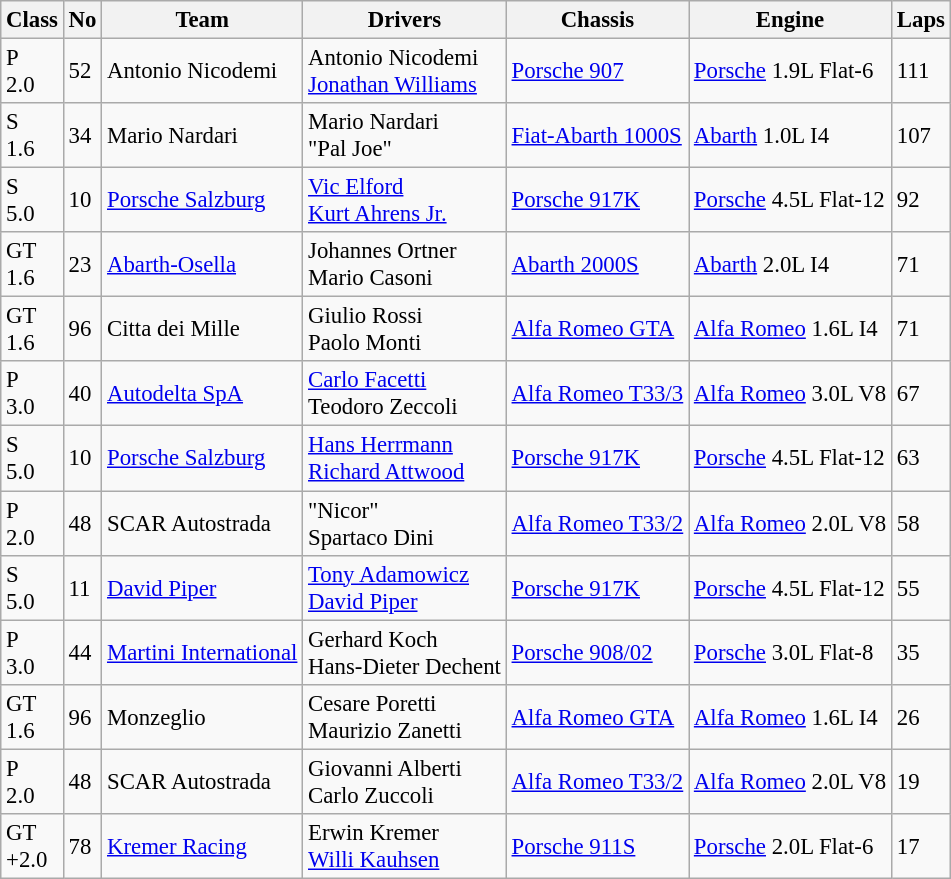<table class="wikitable" style="font-size: 95%;">
<tr>
<th>Class</th>
<th>No</th>
<th>Team</th>
<th>Drivers</th>
<th>Chassis</th>
<th>Engine</th>
<th>Laps</th>
</tr>
<tr>
<td>P<br>2.0</td>
<td>52</td>
<td> Antonio Nicodemi</td>
<td> Antonio Nicodemi<br> <a href='#'>Jonathan Williams</a></td>
<td><a href='#'>Porsche 907</a></td>
<td><a href='#'>Porsche</a> 1.9L Flat-6</td>
<td>111</td>
</tr>
<tr>
<td>S<br>1.6</td>
<td>34</td>
<td> Mario Nardari</td>
<td> Mario Nardari<br> "Pal Joe"</td>
<td><a href='#'>Fiat-Abarth 1000S</a></td>
<td><a href='#'>Abarth</a> 1.0L I4</td>
<td>107</td>
</tr>
<tr>
<td>S<br>5.0</td>
<td>10</td>
<td> <a href='#'>Porsche Salzburg</a></td>
<td> <a href='#'>Vic Elford</a><br> <a href='#'>Kurt Ahrens Jr.</a></td>
<td><a href='#'>Porsche 917K</a></td>
<td><a href='#'>Porsche</a> 4.5L Flat-12</td>
<td>92</td>
</tr>
<tr>
<td>GT<br>1.6</td>
<td>23</td>
<td> <a href='#'>Abarth-Osella</a></td>
<td> Johannes Ortner<br> Mario Casoni</td>
<td><a href='#'>Abarth 2000S</a></td>
<td><a href='#'>Abarth</a> 2.0L I4</td>
<td>71</td>
</tr>
<tr>
<td>GT<br>1.6</td>
<td>96</td>
<td> Citta dei Mille</td>
<td> Giulio Rossi<br> Paolo Monti</td>
<td><a href='#'>Alfa Romeo GTA</a></td>
<td><a href='#'>Alfa Romeo</a> 1.6L I4</td>
<td>71</td>
</tr>
<tr>
<td>P<br>3.0</td>
<td>40</td>
<td> <a href='#'>Autodelta SpA</a></td>
<td> <a href='#'>Carlo Facetti</a><br> Teodoro Zeccoli</td>
<td><a href='#'>Alfa Romeo T33/3</a></td>
<td><a href='#'>Alfa Romeo</a> 3.0L V8</td>
<td>67</td>
</tr>
<tr>
<td>S<br>5.0</td>
<td>10</td>
<td> <a href='#'>Porsche Salzburg</a></td>
<td> <a href='#'>Hans Herrmann</a><br> <a href='#'>Richard Attwood</a></td>
<td><a href='#'>Porsche 917K</a></td>
<td><a href='#'>Porsche</a> 4.5L Flat-12</td>
<td>63</td>
</tr>
<tr>
<td>P<br>2.0</td>
<td>48</td>
<td> SCAR Autostrada</td>
<td> "Nicor"<br> Spartaco Dini</td>
<td><a href='#'>Alfa Romeo T33/2</a></td>
<td><a href='#'>Alfa Romeo</a> 2.0L V8</td>
<td>58</td>
</tr>
<tr>
<td>S<br>5.0</td>
<td>11</td>
<td> <a href='#'>David Piper</a></td>
<td> <a href='#'>Tony Adamowicz</a><br> <a href='#'>David Piper</a></td>
<td><a href='#'>Porsche 917K</a></td>
<td><a href='#'>Porsche</a> 4.5L Flat-12</td>
<td>55</td>
</tr>
<tr>
<td>P<br>3.0</td>
<td>44</td>
<td> <a href='#'>Martini International</a></td>
<td> Gerhard Koch<br> Hans-Dieter Dechent</td>
<td><a href='#'>Porsche 908/02</a></td>
<td><a href='#'>Porsche</a> 3.0L Flat-8</td>
<td>35</td>
</tr>
<tr>
<td>GT<br>1.6</td>
<td>96</td>
<td> Monzeglio</td>
<td> Cesare Poretti<br> Maurizio Zanetti</td>
<td><a href='#'>Alfa Romeo GTA</a></td>
<td><a href='#'>Alfa Romeo</a> 1.6L I4</td>
<td>26</td>
</tr>
<tr>
<td>P<br>2.0</td>
<td>48</td>
<td> SCAR Autostrada</td>
<td> Giovanni Alberti<br> Carlo Zuccoli</td>
<td><a href='#'>Alfa Romeo T33/2</a></td>
<td><a href='#'>Alfa Romeo</a> 2.0L V8</td>
<td>19</td>
</tr>
<tr>
<td>GT<br>+2.0</td>
<td>78</td>
<td> <a href='#'>Kremer Racing</a></td>
<td> Erwin Kremer<br> <a href='#'>Willi Kauhsen</a></td>
<td><a href='#'>Porsche 911S</a></td>
<td><a href='#'>Porsche</a> 2.0L Flat-6</td>
<td>17</td>
</tr>
</table>
